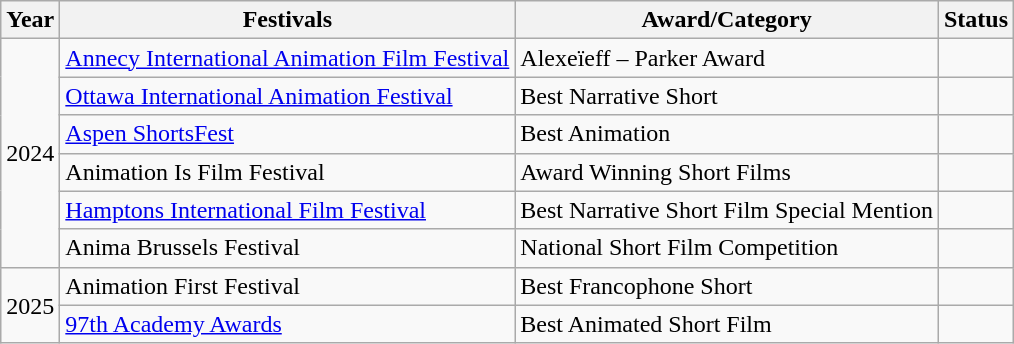<table class="wikitable">
<tr>
<th>Year</th>
<th>Festivals</th>
<th>Award/Category</th>
<th>Status</th>
</tr>
<tr>
<td rowspan="6">2024</td>
<td><a href='#'>Annecy International Animation Film Festival</a></td>
<td>Alexeïeff – Parker Award</td>
<td></td>
</tr>
<tr>
<td><a href='#'>Ottawa International Animation Festival</a></td>
<td>Best Narrative Short</td>
<td></td>
</tr>
<tr>
<td><a href='#'>Aspen ShortsFest</a></td>
<td>Best Animation</td>
<td></td>
</tr>
<tr>
<td>Animation Is Film Festival</td>
<td>Award Winning Short Films</td>
<td></td>
</tr>
<tr>
<td><a href='#'>Hamptons International Film Festival</a></td>
<td>Best Narrative Short Film Special Mention</td>
<td></td>
</tr>
<tr>
<td>Anima Brussels Festival</td>
<td>National Short Film Competition</td>
<td></td>
</tr>
<tr>
<td rowspan="2">2025</td>
<td>Animation First Festival</td>
<td>Best Francophone Short</td>
<td></td>
</tr>
<tr>
<td><a href='#'>97th Academy Awards</a></td>
<td>Best Animated Short Film</td>
<td></td>
</tr>
</table>
